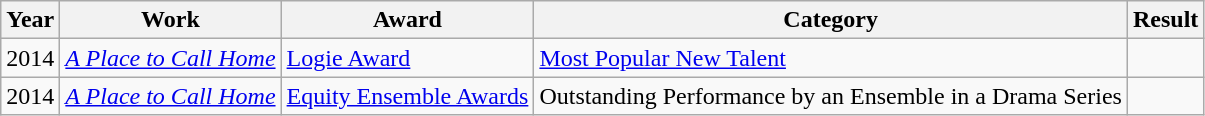<table class=wikitable>
<tr>
<th>Year</th>
<th>Work</th>
<th>Award</th>
<th>Category</th>
<th>Result</th>
</tr>
<tr>
<td>2014</td>
<td><em><a href='#'>A Place to Call Home</a></em></td>
<td><a href='#'>Logie Award</a></td>
<td><a href='#'>Most Popular New Talent</a></td>
<td></td>
</tr>
<tr>
<td>2014</td>
<td><em><a href='#'>A Place to Call Home</a></em></td>
<td><a href='#'>Equity Ensemble Awards</a></td>
<td>Outstanding Performance by an Ensemble in a Drama Series</td>
<td></td>
</tr>
</table>
